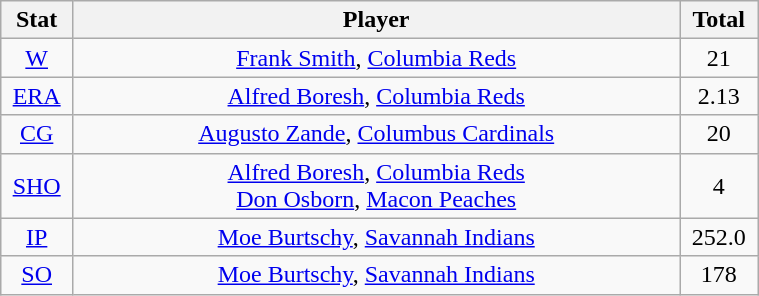<table class="wikitable" width="40%" style="text-align:center;">
<tr>
<th width="5%">Stat</th>
<th width="60%">Player</th>
<th width="5%">Total</th>
</tr>
<tr>
<td><a href='#'>W</a></td>
<td><a href='#'>Frank Smith</a>, <a href='#'>Columbia Reds</a></td>
<td>21</td>
</tr>
<tr>
<td><a href='#'>ERA</a></td>
<td><a href='#'>Alfred Boresh</a>, <a href='#'>Columbia Reds</a></td>
<td>2.13</td>
</tr>
<tr>
<td><a href='#'>CG</a></td>
<td><a href='#'>Augusto Zande</a>, <a href='#'>Columbus Cardinals</a></td>
<td>20</td>
</tr>
<tr>
<td><a href='#'>SHO</a></td>
<td><a href='#'>Alfred Boresh</a>, <a href='#'>Columbia Reds</a> <br> <a href='#'>Don Osborn</a>, <a href='#'>Macon Peaches</a></td>
<td>4</td>
</tr>
<tr>
<td><a href='#'>IP</a></td>
<td><a href='#'>Moe Burtschy</a>, <a href='#'>Savannah Indians</a></td>
<td>252.0</td>
</tr>
<tr>
<td><a href='#'>SO</a></td>
<td><a href='#'>Moe Burtschy</a>, <a href='#'>Savannah Indians</a></td>
<td>178</td>
</tr>
</table>
